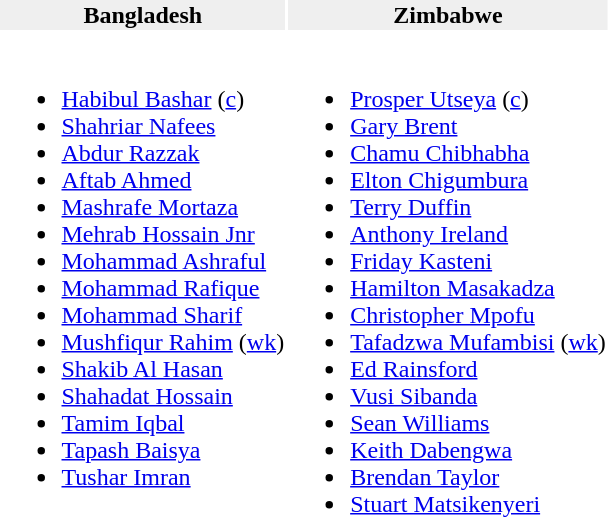<table>
<tr bgcolor="#efefef">
<th>Bangladesh</th>
<th>Zimbabwe<br></th>
</tr>
<tr valign="top">
<td><br><ul><li><a href='#'>Habibul Bashar</a> (<a href='#'>c</a>)</li><li><a href='#'>Shahriar Nafees</a></li><li><a href='#'>Abdur Razzak</a></li><li><a href='#'>Aftab Ahmed</a></li><li><a href='#'>Mashrafe Mortaza</a></li><li><a href='#'>Mehrab Hossain Jnr</a></li><li><a href='#'>Mohammad Ashraful</a></li><li><a href='#'>Mohammad Rafique</a></li><li><a href='#'>Mohammad Sharif</a></li><li><a href='#'>Mushfiqur Rahim</a> (<a href='#'>wk</a>)</li><li><a href='#'>Shakib Al Hasan</a></li><li><a href='#'>Shahadat Hossain</a></li><li><a href='#'>Tamim Iqbal</a></li><li><a href='#'>Tapash Baisya</a></li><li><a href='#'>Tushar Imran</a></li></ul></td>
<td><br><ul><li><a href='#'>Prosper Utseya</a> (<a href='#'>c</a>)</li><li><a href='#'>Gary Brent</a></li><li><a href='#'>Chamu Chibhabha</a></li><li><a href='#'>Elton Chigumbura</a></li><li><a href='#'>Terry Duffin</a></li><li><a href='#'>Anthony Ireland</a></li><li><a href='#'>Friday Kasteni</a></li><li><a href='#'>Hamilton Masakadza</a></li><li><a href='#'>Christopher Mpofu</a></li><li><a href='#'>Tafadzwa Mufambisi</a> (<a href='#'>wk</a>)</li><li><a href='#'>Ed Rainsford</a></li><li><a href='#'>Vusi Sibanda</a></li><li><a href='#'>Sean Williams</a></li><li><a href='#'>Keith Dabengwa</a></li><li><a href='#'>Brendan Taylor</a></li><li><a href='#'>Stuart Matsikenyeri</a></li></ul></td>
</tr>
</table>
